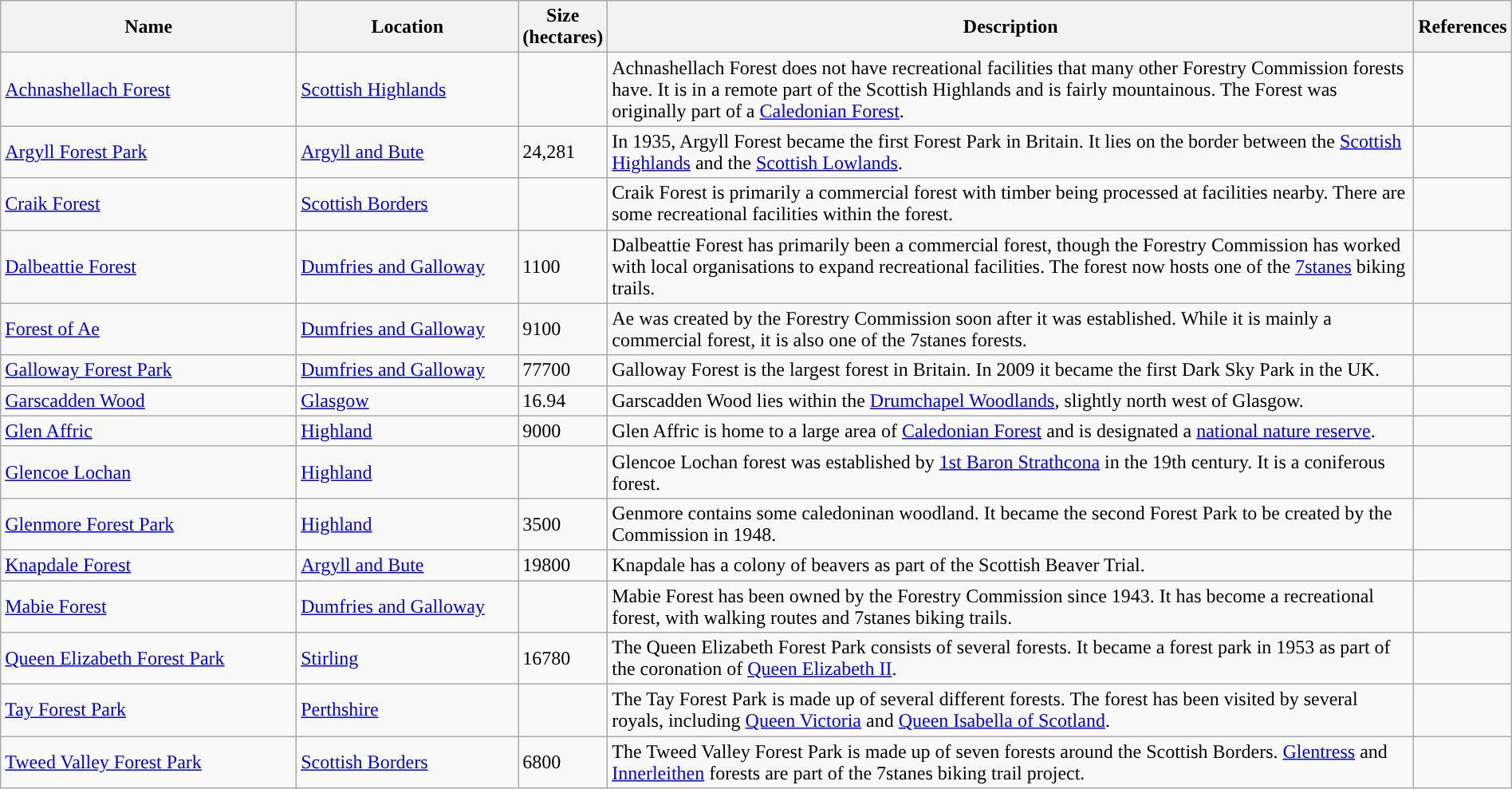<table class="wikitable sortable" style="width:100%">
<tr>
<th scope="col" width="20%">Name</th>
<th scope="col" width="15%">Location</th>
<th scope="col" width="5%">Size (hectares)</th>
<th scope="col" width="55%">Description</th>
<th scope="col" width="5%">References</th>
</tr>
<tr>
<td><a href='#'>Achnashellach Forest</a></td>
<td><a href='#'>Scottish Highlands</a></td>
<td></td>
<td>Achnashellach Forest does not have recreational facilities that many other Forestry Commission forests have. It is in a remote part of the Scottish Highlands and is fairly mountainous. The Forest was originally part of a <a href='#'>Caledonian Forest</a>.</td>
<td></td>
</tr>
<tr>
<td><a href='#'>Argyll Forest Park</a></td>
<td><a href='#'>Argyll and Bute</a></td>
<td>24,281</td>
<td>In 1935, Argyll Forest became the first Forest Park in Britain. It lies on the border between the <a href='#'>Scottish Highlands</a> and the <a href='#'>Scottish Lowlands</a>.</td>
<td></td>
</tr>
<tr>
<td><a href='#'>Craik Forest</a></td>
<td><a href='#'>Scottish Borders</a></td>
<td></td>
<td>Craik Forest is primarily a commercial forest with timber being processed at facilities nearby. There are some recreational facilities within the forest.</td>
<td></td>
</tr>
<tr>
<td><a href='#'>Dalbeattie Forest</a></td>
<td><a href='#'>Dumfries and Galloway</a></td>
<td>1100</td>
<td>Dalbeattie Forest has primarily been a commercial forest, though the Forestry Commission has worked with local organisations to expand recreational facilities. The forest now hosts one of the <a href='#'>7stanes</a> biking trails.</td>
<td></td>
</tr>
<tr>
<td><a href='#'>Forest of Ae</a></td>
<td><a href='#'>Dumfries and Galloway</a></td>
<td>9100</td>
<td>Ae was created by the Forestry Commission soon after it was established. While it is mainly a commercial forest, it is also one of the 7stanes forests.</td>
<td></td>
</tr>
<tr>
<td><a href='#'>Galloway Forest Park</a></td>
<td><a href='#'>Dumfries and Galloway</a></td>
<td>77700</td>
<td>Galloway Forest is the largest forest in Britain. In 2009 it became the first Dark Sky Park in the UK.</td>
<td></td>
</tr>
<tr>
<td><a href='#'>Garscadden Wood</a></td>
<td><a href='#'>Glasgow</a></td>
<td>16.94</td>
<td>Garscadden Wood lies within the <a href='#'>Drumchapel Woodlands</a>, slightly north west of Glasgow.</td>
<td></td>
</tr>
<tr>
<td><a href='#'>Glen Affric</a></td>
<td><a href='#'>Highland</a></td>
<td>9000</td>
<td>Glen Affric is home to a large area of <a href='#'>Caledonian Forest</a> and is designated a <a href='#'>national nature reserve</a>.</td>
<td></td>
</tr>
<tr>
<td><a href='#'>Glencoe Lochan</a></td>
<td><a href='#'>Highland</a></td>
<td></td>
<td>Glencoe Lochan forest was established by <a href='#'>1st Baron Strathcona</a> in the 19th century. It is a coniferous forest.</td>
<td></td>
</tr>
<tr>
<td><a href='#'>Glenmore Forest Park</a></td>
<td><a href='#'>Highland</a></td>
<td>3500</td>
<td>Genmore contains some caledoninan woodland. It became the second Forest Park to be created by the Commission in 1948.</td>
<td></td>
</tr>
<tr>
<td><a href='#'>Knapdale Forest</a></td>
<td><a href='#'>Argyll and Bute</a></td>
<td>19800</td>
<td>Knapdale has a colony of beavers as part of the Scottish Beaver Trial.</td>
<td></td>
</tr>
<tr>
<td><a href='#'>Mabie Forest</a></td>
<td><a href='#'>Dumfries and Galloway</a></td>
<td></td>
<td>Mabie Forest has been owned by the Forestry Commission since 1943. It has become a recreational forest, with walking routes and 7stanes biking trails.</td>
<td></td>
</tr>
<tr>
<td><a href='#'>Queen Elizabeth Forest Park</a></td>
<td><a href='#'>Stirling</a></td>
<td>16780</td>
<td>The Queen Elizabeth Forest Park consists of several forests. It became a forest park in 1953 as part of the coronation of <a href='#'>Queen Elizabeth II</a>.</td>
<td></td>
</tr>
<tr>
<td><a href='#'>Tay Forest Park</a></td>
<td><a href='#'>Perthshire</a></td>
<td></td>
<td>The Tay Forest Park is made up of several different forests. The forest has been visited by several royals, including <a href='#'>Queen Victoria</a> and <a href='#'>Queen Isabella of Scotland</a>.</td>
<td></td>
</tr>
<tr>
<td><a href='#'>Tweed Valley Forest Park</a></td>
<td><a href='#'>Scottish Borders</a></td>
<td>6800</td>
<td>The Tweed Valley Forest Park is made up of seven forests around the Scottish Borders. <a href='#'>Glentress</a> and <a href='#'>Innerleithen</a> forests are part of the 7stanes biking trail project.</td>
<td></td>
</tr>
</table>
